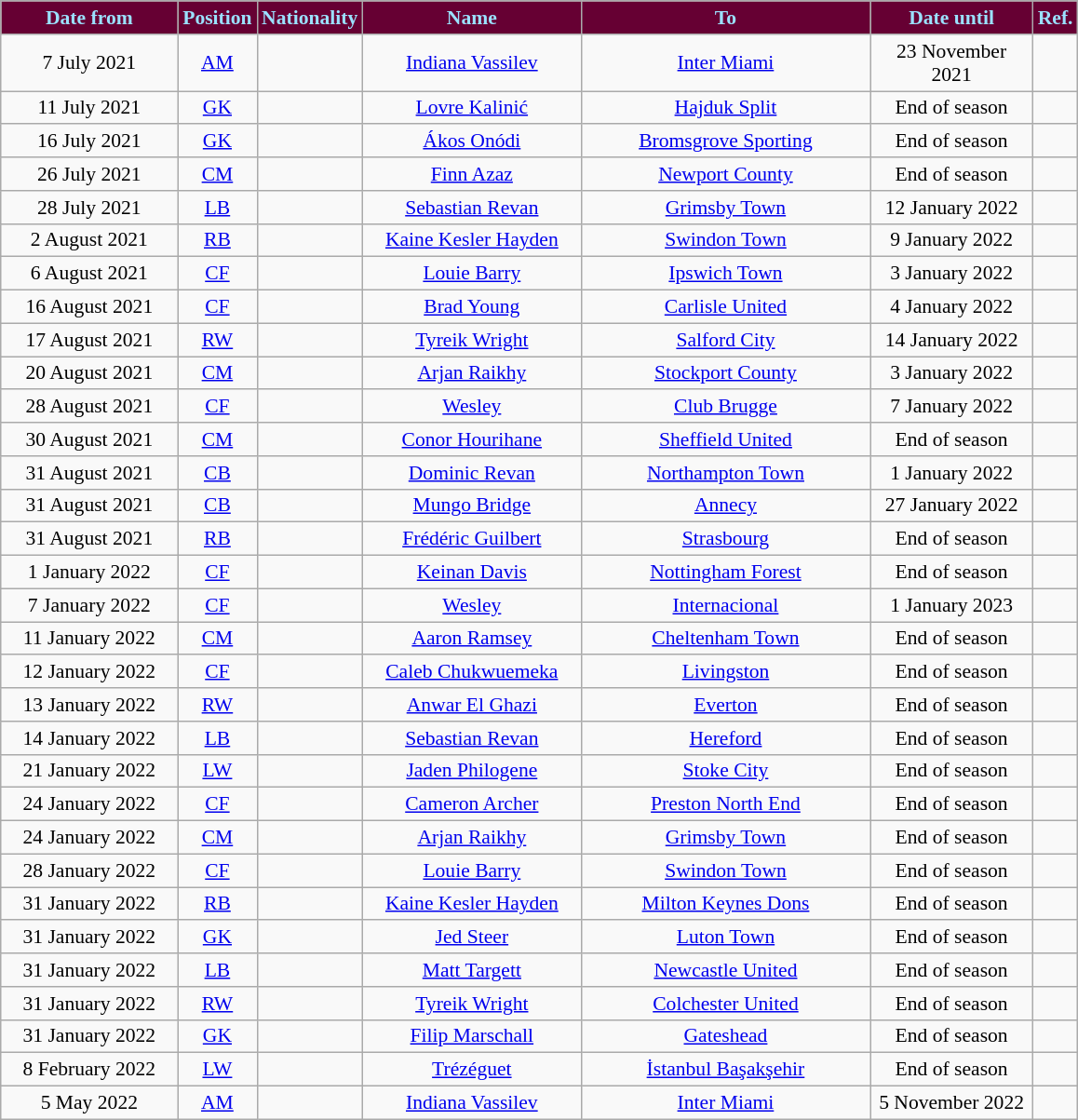<table class="wikitable"  style="text-align:center; font-size:90%; ">
<tr>
<th style="background:#660033;color:#9be1ff; width:120px;">Date from</th>
<th style="background:#660033;color:#9be1ff; width:50px;">Position</th>
<th style="background:#660033;color:#9be1ff; width:50px;">Nationality</th>
<th style="background:#660033;color:#9be1ff; width:150px;">Name</th>
<th style="background:#660033;color:#9be1ff; width:200px;">To</th>
<th style="background:#660033;color:#9be1ff; width:110px;">Date until</th>
<th style="background:#660033;color:#9be1ff; width:25px;">Ref.</th>
</tr>
<tr>
<td>7 July 2021</td>
<td><a href='#'>AM</a></td>
<td></td>
<td><a href='#'>Indiana Vassilev</a></td>
<td> <a href='#'>Inter Miami</a></td>
<td>23 November 2021</td>
<td></td>
</tr>
<tr>
<td>11 July 2021</td>
<td><a href='#'>GK</a></td>
<td></td>
<td><a href='#'>Lovre Kalinić</a></td>
<td> <a href='#'>Hajduk Split</a></td>
<td>End of season</td>
<td></td>
</tr>
<tr>
<td>16 July 2021</td>
<td><a href='#'>GK</a></td>
<td></td>
<td><a href='#'>Ákos Onódi</a></td>
<td> <a href='#'>Bromsgrove Sporting</a></td>
<td>End of season</td>
<td></td>
</tr>
<tr>
<td>26 July 2021</td>
<td><a href='#'>CM</a></td>
<td></td>
<td><a href='#'>Finn Azaz</a></td>
<td> <a href='#'>Newport County</a></td>
<td>End of season</td>
<td></td>
</tr>
<tr>
<td>28 July 2021</td>
<td><a href='#'>LB</a></td>
<td></td>
<td><a href='#'>Sebastian Revan</a></td>
<td> <a href='#'>Grimsby Town</a></td>
<td>12 January 2022</td>
<td></td>
</tr>
<tr>
<td>2 August 2021</td>
<td><a href='#'>RB</a></td>
<td></td>
<td><a href='#'>Kaine Kesler Hayden</a></td>
<td> <a href='#'>Swindon Town</a></td>
<td>9 January 2022</td>
<td></td>
</tr>
<tr>
<td>6 August 2021</td>
<td><a href='#'>CF</a></td>
<td></td>
<td><a href='#'>Louie Barry</a></td>
<td> <a href='#'>Ipswich Town</a></td>
<td>3 January 2022</td>
<td></td>
</tr>
<tr>
<td>16 August 2021</td>
<td><a href='#'>CF</a></td>
<td></td>
<td><a href='#'>Brad Young</a></td>
<td> <a href='#'>Carlisle United</a></td>
<td>4 January 2022</td>
<td></td>
</tr>
<tr>
<td>17 August 2021</td>
<td><a href='#'>RW</a></td>
<td></td>
<td><a href='#'>Tyreik Wright</a></td>
<td> <a href='#'>Salford City</a></td>
<td>14 January 2022</td>
<td></td>
</tr>
<tr>
<td>20 August 2021</td>
<td><a href='#'>CM</a></td>
<td></td>
<td><a href='#'>Arjan Raikhy</a></td>
<td> <a href='#'>Stockport County</a></td>
<td>3 January 2022</td>
<td></td>
</tr>
<tr>
<td>28 August 2021</td>
<td><a href='#'>CF</a></td>
<td></td>
<td><a href='#'>Wesley</a></td>
<td> <a href='#'>Club Brugge</a></td>
<td>7 January 2022</td>
<td></td>
</tr>
<tr>
<td>30 August 2021</td>
<td><a href='#'>CM</a></td>
<td></td>
<td><a href='#'>Conor Hourihane</a></td>
<td> <a href='#'>Sheffield United</a></td>
<td>End of season</td>
<td></td>
</tr>
<tr>
<td>31 August 2021</td>
<td><a href='#'>CB</a></td>
<td></td>
<td><a href='#'>Dominic Revan</a></td>
<td> <a href='#'>Northampton Town</a></td>
<td>1 January 2022</td>
<td></td>
</tr>
<tr>
<td>31 August 2021</td>
<td><a href='#'>CB</a></td>
<td></td>
<td><a href='#'>Mungo Bridge</a></td>
<td> <a href='#'>Annecy</a></td>
<td>27 January 2022</td>
<td></td>
</tr>
<tr>
<td>31 August 2021</td>
<td><a href='#'>RB</a></td>
<td></td>
<td><a href='#'>Frédéric Guilbert</a></td>
<td> <a href='#'>Strasbourg</a></td>
<td>End of season</td>
<td></td>
</tr>
<tr>
<td>1 January 2022</td>
<td><a href='#'>CF</a></td>
<td></td>
<td><a href='#'>Keinan Davis</a></td>
<td> <a href='#'>Nottingham Forest</a></td>
<td>End of season</td>
<td></td>
</tr>
<tr>
<td>7 January 2022</td>
<td><a href='#'>CF</a></td>
<td></td>
<td><a href='#'>Wesley</a></td>
<td> <a href='#'>Internacional</a></td>
<td>1 January 2023</td>
<td></td>
</tr>
<tr>
<td>11 January 2022</td>
<td><a href='#'>CM</a></td>
<td></td>
<td><a href='#'>Aaron Ramsey</a></td>
<td> <a href='#'>Cheltenham Town</a></td>
<td>End of season</td>
<td></td>
</tr>
<tr>
<td>12 January 2022</td>
<td><a href='#'>CF</a></td>
<td></td>
<td><a href='#'>Caleb Chukwuemeka</a></td>
<td> <a href='#'>Livingston</a></td>
<td>End of season</td>
<td></td>
</tr>
<tr>
<td>13 January 2022</td>
<td><a href='#'>RW</a></td>
<td></td>
<td><a href='#'>Anwar El Ghazi</a></td>
<td> <a href='#'>Everton</a></td>
<td>End of season</td>
<td></td>
</tr>
<tr>
<td>14 January 2022</td>
<td><a href='#'>LB</a></td>
<td></td>
<td><a href='#'>Sebastian Revan</a></td>
<td> <a href='#'>Hereford</a></td>
<td>End of season</td>
<td></td>
</tr>
<tr>
<td>21 January 2022</td>
<td><a href='#'>LW</a></td>
<td></td>
<td><a href='#'>Jaden Philogene</a></td>
<td> <a href='#'>Stoke City</a></td>
<td>End of season</td>
<td></td>
</tr>
<tr>
<td>24 January 2022</td>
<td><a href='#'>CF</a></td>
<td></td>
<td><a href='#'>Cameron Archer</a></td>
<td> <a href='#'>Preston North End</a></td>
<td>End of season</td>
<td></td>
</tr>
<tr>
<td>24 January 2022</td>
<td><a href='#'>CM</a></td>
<td></td>
<td><a href='#'>Arjan Raikhy</a></td>
<td> <a href='#'>Grimsby Town</a></td>
<td>End of season</td>
<td></td>
</tr>
<tr>
<td>28 January 2022</td>
<td><a href='#'>CF</a></td>
<td></td>
<td><a href='#'>Louie Barry</a></td>
<td> <a href='#'>Swindon Town</a></td>
<td>End of season</td>
<td></td>
</tr>
<tr>
<td>31 January 2022</td>
<td><a href='#'>RB</a></td>
<td></td>
<td><a href='#'>Kaine Kesler Hayden</a></td>
<td> <a href='#'>Milton Keynes Dons</a></td>
<td>End of season</td>
<td></td>
</tr>
<tr>
<td>31 January 2022</td>
<td><a href='#'>GK</a></td>
<td></td>
<td><a href='#'>Jed Steer</a></td>
<td> <a href='#'>Luton Town</a></td>
<td>End of season</td>
<td></td>
</tr>
<tr>
<td>31 January 2022</td>
<td><a href='#'>LB</a></td>
<td></td>
<td><a href='#'>Matt Targett</a></td>
<td> <a href='#'>Newcastle United</a></td>
<td>End of season</td>
<td></td>
</tr>
<tr>
<td>31 January 2022</td>
<td><a href='#'>RW</a></td>
<td></td>
<td><a href='#'>Tyreik Wright</a></td>
<td> <a href='#'>Colchester United</a></td>
<td>End of season</td>
<td></td>
</tr>
<tr>
<td>31 January 2022</td>
<td><a href='#'>GK</a></td>
<td></td>
<td><a href='#'>Filip Marschall</a></td>
<td> <a href='#'>Gateshead</a></td>
<td>End of season</td>
<td></td>
</tr>
<tr>
<td>8 February 2022</td>
<td><a href='#'>LW</a></td>
<td></td>
<td><a href='#'>Trézéguet</a></td>
<td> <a href='#'>İstanbul Başakşehir</a></td>
<td>End of season</td>
<td></td>
</tr>
<tr>
<td>5 May 2022</td>
<td><a href='#'>AM</a></td>
<td></td>
<td><a href='#'>Indiana Vassilev</a></td>
<td> <a href='#'>Inter Miami</a></td>
<td>5 November 2022</td>
<td></td>
</tr>
</table>
